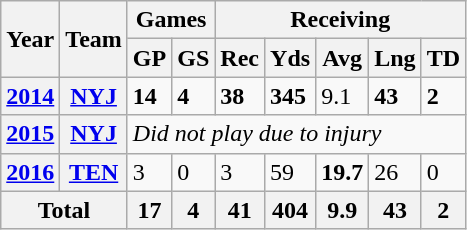<table class="wikitable">
<tr>
<th rowspan="2">Year</th>
<th rowspan="2">Team</th>
<th colspan="2">Games</th>
<th colspan="5">Receiving</th>
</tr>
<tr>
<th>GP</th>
<th>GS</th>
<th>Rec</th>
<th>Yds</th>
<th>Avg</th>
<th>Lng</th>
<th>TD</th>
</tr>
<tr>
<th><a href='#'>2014</a></th>
<th><a href='#'>NYJ</a></th>
<td><strong>14</strong></td>
<td><strong>4</strong></td>
<td><strong>38</strong></td>
<td><strong>345</strong></td>
<td>9.1</td>
<td><strong>43</strong></td>
<td><strong>2</strong></td>
</tr>
<tr>
<th><a href='#'>2015</a></th>
<th><a href='#'>NYJ</a></th>
<td colspan="7"><em>Did not play due to injury</em></td>
</tr>
<tr>
<th><a href='#'>2016</a></th>
<th><a href='#'>TEN</a></th>
<td>3</td>
<td>0</td>
<td>3</td>
<td>59</td>
<td><strong>19.7</strong></td>
<td>26</td>
<td>0</td>
</tr>
<tr>
<th colspan="2">Total</th>
<th>17</th>
<th>4</th>
<th>41</th>
<th>404</th>
<th>9.9</th>
<th>43</th>
<th>2</th>
</tr>
</table>
